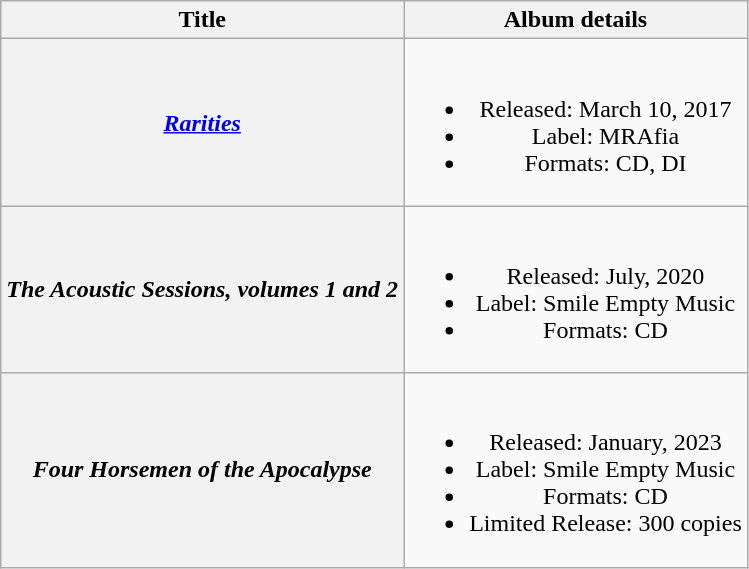<table class="wikitable plainrowheaders" style="text-align:center;">
<tr>
<th scope="col">Title</th>
<th scope="col">Album details</th>
</tr>
<tr>
<th scope="row"><em><a href='#'>Rarities</a></em></th>
<td><br><ul><li>Released: March 10, 2017</li><li>Label: MRAfia</li><li>Formats: CD, DI</li></ul></td>
</tr>
<tr>
<th scope="row"><em> The Acoustic Sessions, volumes 1 and 2 </em></th>
<td><br><ul><li>Released: July, 2020</li><li>Label: Smile Empty Music</li><li>Formats: CD</li></ul></td>
</tr>
<tr>
<th scope="row"><em> Four Horsemen of the Apocalypse </em></th>
<td><br><ul><li>Released: January, 2023</li><li>Label: Smile Empty Music</li><li>Formats: CD</li><li>Limited Release: 300 copies</li></ul></td>
</tr>
</table>
